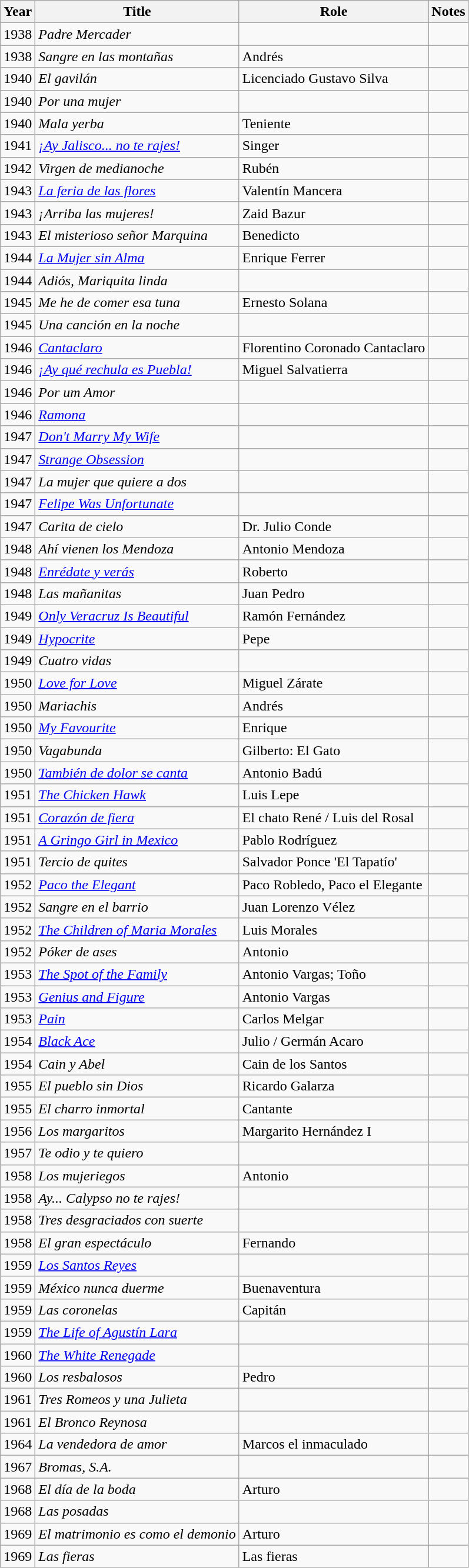<table class="wikitable">
<tr>
<th>Year</th>
<th>Title</th>
<th>Role</th>
<th>Notes</th>
</tr>
<tr>
<td>1938</td>
<td><em>Padre Mercader</em></td>
<td></td>
<td></td>
</tr>
<tr>
<td>1938</td>
<td><em>Sangre en las montañas</em></td>
<td>Andrés</td>
<td></td>
</tr>
<tr>
<td>1940</td>
<td><em>El gavilán</em></td>
<td>Licenciado Gustavo Silva</td>
<td></td>
</tr>
<tr>
<td>1940</td>
<td><em>Por una mujer</em></td>
<td></td>
<td></td>
</tr>
<tr>
<td>1940</td>
<td><em>Mala yerba</em></td>
<td>Teniente</td>
<td></td>
</tr>
<tr>
<td>1941</td>
<td><em><a href='#'>¡Ay Jalisco... no te rajes!</a></em></td>
<td>Singer</td>
<td></td>
</tr>
<tr>
<td>1942</td>
<td><em>Virgen de medianoche</em></td>
<td>Rubén</td>
<td></td>
</tr>
<tr>
<td>1943</td>
<td><em><a href='#'>La feria de las flores</a></em></td>
<td>Valentín Mancera</td>
<td></td>
</tr>
<tr>
<td>1943</td>
<td><em>¡Arriba las mujeres!</em></td>
<td>Zaid Bazur</td>
<td></td>
</tr>
<tr>
<td>1943</td>
<td><em>El misterioso señor Marquina</em></td>
<td>Benedicto</td>
<td></td>
</tr>
<tr>
<td>1944</td>
<td><em><a href='#'>La Mujer sin Alma</a></em></td>
<td>Enrique Ferrer</td>
<td></td>
</tr>
<tr>
<td>1944</td>
<td><em>Adiós, Mariquita linda</em></td>
<td></td>
<td></td>
</tr>
<tr>
<td>1945</td>
<td><em>Me he de comer esa tuna</em></td>
<td>Ernesto Solana</td>
<td></td>
</tr>
<tr>
<td>1945</td>
<td><em>Una canción en la noche</em></td>
<td></td>
<td></td>
</tr>
<tr>
<td>1946</td>
<td><em><a href='#'>Cantaclaro</a></em></td>
<td>Florentino Coronado Cantaclaro</td>
<td></td>
</tr>
<tr>
<td>1946</td>
<td><em><a href='#'>¡Ay qué rechula es Puebla!</a></em></td>
<td>Miguel Salvatierra</td>
<td></td>
</tr>
<tr>
<td>1946</td>
<td><em>Por um Amor</em></td>
<td></td>
<td></td>
</tr>
<tr>
<td>1946</td>
<td><em><a href='#'>Ramona</a></em></td>
<td></td>
<td></td>
</tr>
<tr>
<td>1947</td>
<td><em><a href='#'>Don't Marry My Wife</a></em></td>
<td></td>
<td></td>
</tr>
<tr>
<td>1947</td>
<td><em><a href='#'>Strange Obsession</a></em></td>
<td></td>
<td></td>
</tr>
<tr>
<td>1947</td>
<td><em>La mujer que quiere a dos</em></td>
<td></td>
<td></td>
</tr>
<tr>
<td>1947</td>
<td><em><a href='#'>Felipe Was Unfortunate</a></em></td>
<td></td>
<td></td>
</tr>
<tr>
<td>1947</td>
<td><em>Carita de cielo</em></td>
<td>Dr. Julio Conde</td>
<td></td>
</tr>
<tr>
<td>1948</td>
<td><em>Ahí vienen los Mendoza</em></td>
<td>Antonio Mendoza</td>
<td></td>
</tr>
<tr>
<td>1948</td>
<td><em><a href='#'>Enrédate y verás</a></em></td>
<td>Roberto</td>
<td></td>
</tr>
<tr>
<td>1948</td>
<td><em>Las mañanitas</em></td>
<td>Juan Pedro</td>
<td></td>
</tr>
<tr>
<td>1949</td>
<td><em><a href='#'>Only Veracruz Is Beautiful</a></em></td>
<td>Ramón Fernández</td>
<td></td>
</tr>
<tr>
<td>1949</td>
<td><em><a href='#'>Hypocrite</a></em></td>
<td>Pepe</td>
<td></td>
</tr>
<tr>
<td>1949</td>
<td><em>Cuatro vidas</em></td>
<td></td>
<td></td>
</tr>
<tr>
<td>1950</td>
<td><em><a href='#'>Love for Love</a></em></td>
<td>Miguel Zárate</td>
<td></td>
</tr>
<tr>
<td>1950</td>
<td><em>Mariachis</em></td>
<td>Andrés</td>
<td></td>
</tr>
<tr>
<td>1950</td>
<td><em><a href='#'>My Favourite</a></em></td>
<td>Enrique</td>
<td></td>
</tr>
<tr>
<td>1950</td>
<td><em>Vagabunda</em></td>
<td>Gilberto: El Gato</td>
<td></td>
</tr>
<tr>
<td>1950</td>
<td><em><a href='#'>También de dolor se canta</a></em></td>
<td>Antonio Badú</td>
<td></td>
</tr>
<tr>
<td>1951</td>
<td><em><a href='#'>The Chicken Hawk</a></em></td>
<td>Luis Lepe</td>
<td></td>
</tr>
<tr>
<td>1951</td>
<td><em><a href='#'>Corazón de fiera</a></em></td>
<td>El chato René / Luis del Rosal</td>
<td></td>
</tr>
<tr>
<td>1951</td>
<td><em><a href='#'>A Gringo Girl in Mexico</a></em></td>
<td>Pablo Rodríguez</td>
<td></td>
</tr>
<tr>
<td>1951</td>
<td><em>Tercio de quites</em></td>
<td>Salvador Ponce 'El Tapatío'</td>
<td></td>
</tr>
<tr>
<td>1952</td>
<td><em><a href='#'>Paco the Elegant</a></em></td>
<td>Paco Robledo, Paco el Elegante</td>
<td></td>
</tr>
<tr>
<td>1952</td>
<td><em>Sangre en el barrio</em></td>
<td>Juan Lorenzo Vélez</td>
<td></td>
</tr>
<tr>
<td>1952</td>
<td><em><a href='#'>The Children of Maria Morales</a></em></td>
<td>Luis Morales</td>
<td></td>
</tr>
<tr>
<td>1952</td>
<td><em>Póker de ases</em></td>
<td>Antonio</td>
<td></td>
</tr>
<tr>
<td>1953</td>
<td><em><a href='#'>The Spot of the Family</a></em></td>
<td>Antonio Vargas; Toño</td>
<td></td>
</tr>
<tr>
<td>1953</td>
<td><em><a href='#'>Genius and Figure</a></em></td>
<td>Antonio Vargas</td>
<td></td>
</tr>
<tr>
<td>1953</td>
<td><em><a href='#'>Pain</a></em></td>
<td>Carlos Melgar</td>
<td></td>
</tr>
<tr>
<td>1954</td>
<td><em><a href='#'>Black Ace</a></em></td>
<td>Julio / Germán Acaro</td>
<td></td>
</tr>
<tr>
<td>1954</td>
<td><em>Cain y Abel</em></td>
<td>Cain de los Santos</td>
<td></td>
</tr>
<tr>
<td>1955</td>
<td><em>El pueblo sin Dios</em></td>
<td>Ricardo Galarza</td>
<td></td>
</tr>
<tr>
<td>1955</td>
<td><em>El charro inmortal</em></td>
<td>Cantante</td>
<td></td>
</tr>
<tr>
<td>1956</td>
<td><em>Los margaritos</em></td>
<td>Margarito Hernández I</td>
<td></td>
</tr>
<tr>
<td>1957</td>
<td><em>Te odio y te quiero</em></td>
<td></td>
<td></td>
</tr>
<tr>
<td>1958</td>
<td><em>Los mujeriegos</em></td>
<td>Antonio</td>
<td></td>
</tr>
<tr>
<td>1958</td>
<td><em>Ay... Calypso no te rajes!</em></td>
<td></td>
<td></td>
</tr>
<tr>
<td>1958</td>
<td><em>Tres desgraciados con suerte</em></td>
<td></td>
<td></td>
</tr>
<tr>
<td>1958</td>
<td><em>El gran espectáculo</em></td>
<td>Fernando</td>
<td></td>
</tr>
<tr>
<td>1959</td>
<td><em><a href='#'>Los Santos Reyes</a></em></td>
<td></td>
<td></td>
</tr>
<tr>
<td>1959</td>
<td><em>México nunca duerme</em></td>
<td>Buenaventura</td>
<td></td>
</tr>
<tr>
<td>1959</td>
<td><em>Las coronelas</em></td>
<td>Capitán</td>
<td></td>
</tr>
<tr>
<td>1959</td>
<td><em><a href='#'>The Life of Agustín Lara</a></em></td>
<td></td>
<td></td>
</tr>
<tr>
<td>1960</td>
<td><em><a href='#'>The White Renegade</a></em></td>
<td></td>
<td></td>
</tr>
<tr>
<td>1960</td>
<td><em>Los resbalosos</em></td>
<td>Pedro</td>
<td></td>
</tr>
<tr>
<td>1961</td>
<td><em>Tres Romeos y una Julieta</em></td>
<td></td>
<td></td>
</tr>
<tr>
<td>1961</td>
<td><em>El Bronco Reynosa</em></td>
<td></td>
<td></td>
</tr>
<tr>
<td>1964</td>
<td><em>La vendedora de amor</em></td>
<td>Marcos el inmaculado</td>
<td></td>
</tr>
<tr>
<td>1967</td>
<td><em>Bromas, S.A.</em></td>
<td></td>
<td></td>
</tr>
<tr>
<td>1968</td>
<td><em>El día de la boda</em></td>
<td>Arturo</td>
<td></td>
</tr>
<tr>
<td>1968</td>
<td><em>Las posadas</em></td>
<td></td>
<td></td>
</tr>
<tr>
<td>1969</td>
<td><em>El matrimonio es como el demonio</em></td>
<td>Arturo</td>
<td></td>
</tr>
<tr>
<td>1969</td>
<td><em>Las fieras</em></td>
<td>Las fieras</td>
<td></td>
</tr>
</table>
